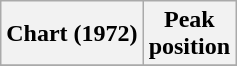<table class="wikitable sortable plainrowheaders">
<tr>
<th>Chart (1972)</th>
<th>Peak<br>position</th>
</tr>
<tr>
</tr>
</table>
